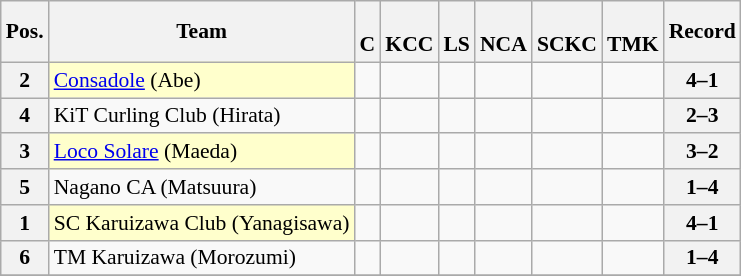<table class="wikitable sortable nowrap" style="text-align:center; font-size:0.9em;">
<tr>
<th>Pos.</th>
<th>Team</th>
<th><br>C</th>
<th><br>KCC</th>
<th><br>LS</th>
<th><br>NCA</th>
<th><br>SCKC</th>
<th><br>TMK</th>
<th>Record</th>
</tr>
<tr>
<th>2</th>
<td style="text-align:left; background:#ffffcc;" data-sort-value="Consadole"> <a href='#'>Consadole</a> (Abe)</td>
<td> </td>
<td> </td>
<td> </td>
<td> </td>
<td> </td>
<td> </td>
<th>4–1</th>
</tr>
<tr>
<th>4</th>
<td style="text-align:left;" data-sort-value="KiT"> KiT Curling Club (Hirata)</td>
<td> </td>
<td> </td>
<td> </td>
<td> </td>
<td> </td>
<td> </td>
<th>2–3</th>
</tr>
<tr>
<th>3</th>
<td style="text-align:left; background:#ffffcc;" data-sort-value="Loco"> <a href='#'>Loco Solare</a> (Maeda)</td>
<td> </td>
<td> </td>
<td> </td>
<td> </td>
<td> </td>
<td> </td>
<th>3–2</th>
</tr>
<tr>
<th>5</th>
<td style="text-align:left;" data-sort-value="Nagano"> Nagano CA (Matsuura)</td>
<td> </td>
<td> </td>
<td> </td>
<td> </td>
<td> </td>
<td> </td>
<th>1–4</th>
</tr>
<tr>
<th>1</th>
<td style="text-align:left; background:#ffffcc;" data-sort-value="SC"> SC Karuizawa Club (Yanagisawa)</td>
<td> </td>
<td> </td>
<td> </td>
<td> </td>
<td> </td>
<td> </td>
<th>4–1</th>
</tr>
<tr>
<th>6</th>
<td style="text-align:left;" data-sort-value="TM"> TM Karuizawa (Morozumi)</td>
<td> </td>
<td> </td>
<td> </td>
<td> </td>
<td> </td>
<td> </td>
<th>1–4</th>
</tr>
<tr>
</tr>
</table>
